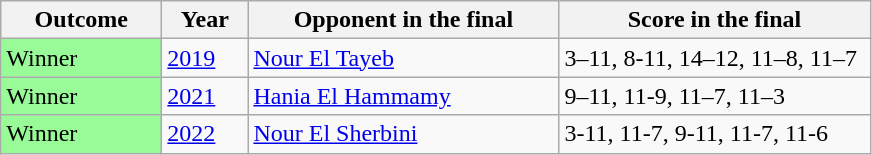<table class="sortable wikitable">
<tr>
<th width="100">Outcome</th>
<th width="50">Year</th>
<th width="200">Opponent in the final</th>
<th width="200">Score in the final</th>
</tr>
<tr>
<td style="background:#98fb98;">Winner</td>
<td><a href='#'>2019</a></td>
<td> <a href='#'>Nour El Tayeb</a></td>
<td>3–11, 8-11, 14–12, 11–8, 11–7</td>
</tr>
<tr>
<td style="background:#98fb98;">Winner</td>
<td><a href='#'>2021</a></td>
<td> <a href='#'>Hania El Hammamy</a></td>
<td>9–11, 11-9, 11–7, 11–3</td>
</tr>
<tr>
<td style="background:#98fb98;">Winner</td>
<td><a href='#'>2022</a></td>
<td> <a href='#'>Nour El Sherbini</a></td>
<td>3-11, 11-7, 9-11, 11-7, 11-6</td>
</tr>
</table>
